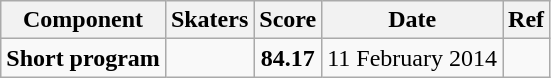<table class=wikitable>
<tr>
<th>Component</th>
<th>Skaters</th>
<th>Score</th>
<th>Date</th>
<th>Ref</th>
</tr>
<tr>
<td><strong>Short program</strong></td>
<td></td>
<td align=center><strong>84.17</strong></td>
<td>11 February 2014</td>
<td></td>
</tr>
</table>
